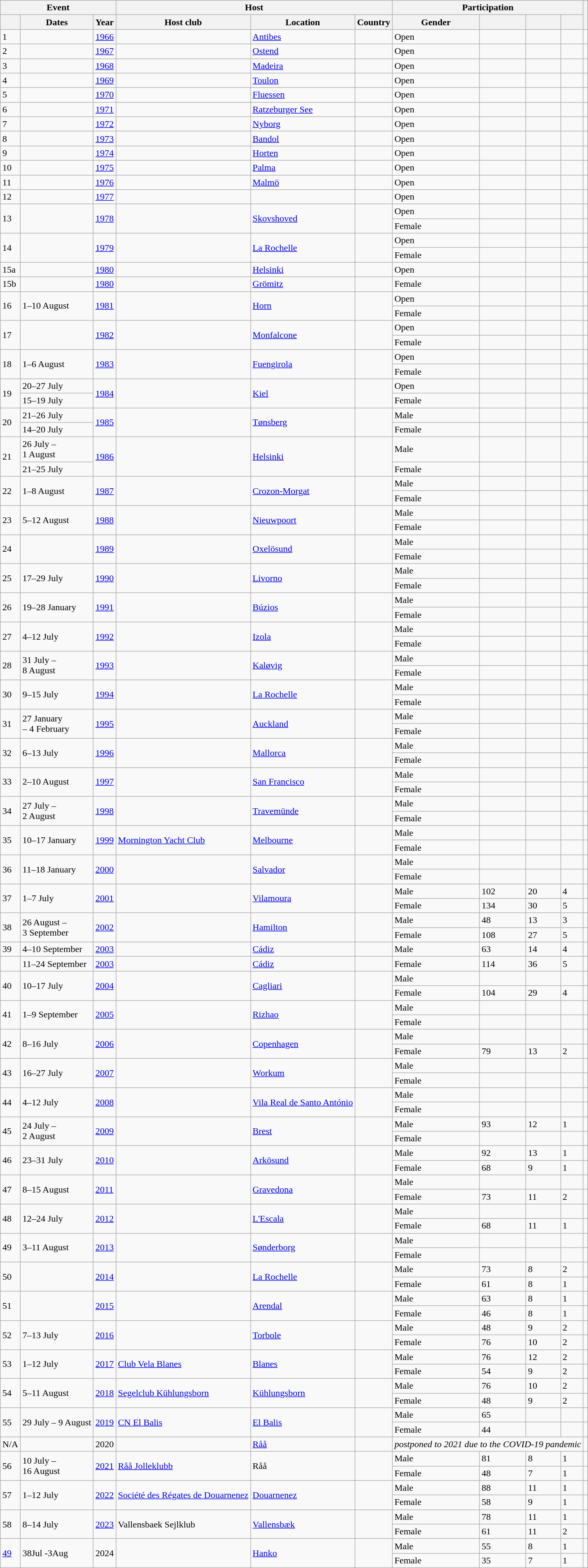<table class="wikitable">
<tr>
<th colspan=3>Event</th>
<th colspan=3>Host</th>
<th colspan=4>Participation</th>
<th rowspan=2></th>
</tr>
<tr>
<th></th>
<th>Dates</th>
<th>Year</th>
<th>Host club</th>
<th>Location</th>
<th>Country</th>
<th>Gender</th>
<th></th>
<th></th>
<th></th>
</tr>
<tr>
<td>1</td>
<td></td>
<td><a href='#'>1966</a></td>
<td></td>
<td><a href='#'>Antibes</a></td>
<td></td>
<td>Open</td>
<td></td>
<td></td>
<td></td>
<td></td>
</tr>
<tr>
<td>2</td>
<td></td>
<td><a href='#'>1967</a></td>
<td></td>
<td><a href='#'>Ostend</a></td>
<td></td>
<td>Open</td>
<td></td>
<td></td>
<td></td>
<td></td>
</tr>
<tr>
<td>3</td>
<td></td>
<td><a href='#'>1968</a></td>
<td></td>
<td><a href='#'>Madeira</a></td>
<td></td>
<td>Open</td>
<td></td>
<td></td>
<td></td>
<td></td>
</tr>
<tr>
<td>4</td>
<td></td>
<td><a href='#'>1969</a></td>
<td></td>
<td><a href='#'>Toulon</a></td>
<td></td>
<td>Open</td>
<td></td>
<td></td>
<td></td>
<td></td>
</tr>
<tr>
<td>5</td>
<td></td>
<td><a href='#'>1970</a></td>
<td></td>
<td><a href='#'>Fluessen</a></td>
<td></td>
<td>Open</td>
<td></td>
<td></td>
<td></td>
<td></td>
</tr>
<tr>
<td>6</td>
<td></td>
<td><a href='#'>1971</a></td>
<td></td>
<td><a href='#'>Ratzeburger See</a></td>
<td></td>
<td>Open</td>
<td></td>
<td></td>
<td></td>
<td></td>
</tr>
<tr>
<td>7</td>
<td></td>
<td><a href='#'>1972</a></td>
<td></td>
<td><a href='#'>Nyborg</a></td>
<td></td>
<td>Open</td>
<td></td>
<td></td>
<td></td>
<td></td>
</tr>
<tr>
<td>8</td>
<td></td>
<td><a href='#'>1973</a></td>
<td></td>
<td><a href='#'>Bandol</a></td>
<td></td>
<td>Open</td>
<td></td>
<td></td>
<td></td>
<td></td>
</tr>
<tr>
<td>9</td>
<td></td>
<td><a href='#'>1974</a></td>
<td></td>
<td><a href='#'>Horten</a></td>
<td></td>
<td>Open</td>
<td></td>
<td></td>
<td></td>
<td></td>
</tr>
<tr>
<td>10</td>
<td></td>
<td><a href='#'>1975</a></td>
<td></td>
<td><a href='#'>Palma</a></td>
<td></td>
<td>Open</td>
<td></td>
<td></td>
<td></td>
<td></td>
</tr>
<tr>
<td>11</td>
<td></td>
<td><a href='#'>1976</a></td>
<td></td>
<td><a href='#'>Malmö</a></td>
<td></td>
<td>Open</td>
<td></td>
<td></td>
<td></td>
<td></td>
</tr>
<tr>
<td>12</td>
<td></td>
<td><a href='#'>1977</a></td>
<td></td>
<td></td>
<td></td>
<td>Open</td>
<td></td>
<td></td>
<td></td>
<td></td>
</tr>
<tr>
<td rowspan=2>13</td>
<td rowspan=2></td>
<td rowspan=2><a href='#'>1978</a></td>
<td rowspan=2></td>
<td rowspan=2><a href='#'>Skovshoved</a></td>
<td rowspan=2></td>
<td>Open</td>
<td></td>
<td></td>
<td></td>
<td></td>
</tr>
<tr>
<td>Female</td>
<td></td>
<td></td>
<td></td>
<td></td>
</tr>
<tr>
<td rowspan=2>14</td>
<td rowspan=2></td>
<td rowspan=2><a href='#'>1979</a></td>
<td rowspan=2></td>
<td rowspan=2><a href='#'>La Rochelle</a></td>
<td rowspan=2></td>
<td>Open</td>
<td></td>
<td></td>
<td></td>
<td></td>
</tr>
<tr>
<td>Female</td>
<td></td>
<td></td>
<td></td>
<td></td>
</tr>
<tr>
<td>15a</td>
<td></td>
<td><a href='#'>1980</a></td>
<td></td>
<td><a href='#'>Helsinki</a></td>
<td></td>
<td>Open</td>
<td></td>
<td></td>
<td></td>
<td></td>
</tr>
<tr>
<td>15b</td>
<td></td>
<td><a href='#'>1980</a></td>
<td></td>
<td><a href='#'>Grömitz</a></td>
<td></td>
<td>Female</td>
<td></td>
<td></td>
<td></td>
<td></td>
</tr>
<tr>
<td rowspan=2>16</td>
<td rowspan=2>1–10 August</td>
<td rowspan=2><a href='#'>1981</a></td>
<td rowspan=2></td>
<td rowspan=2><a href='#'>Horn</a></td>
<td rowspan=2></td>
<td>Open</td>
<td></td>
<td></td>
<td></td>
<td></td>
</tr>
<tr>
<td>Female</td>
<td></td>
<td></td>
<td></td>
<td></td>
</tr>
<tr>
<td rowspan=2>17</td>
<td rowspan=2></td>
<td rowspan=2><a href='#'>1982</a></td>
<td rowspan=2></td>
<td rowspan=2><a href='#'>Monfalcone</a></td>
<td rowspan=2></td>
<td>Open</td>
<td></td>
<td></td>
<td></td>
<td></td>
</tr>
<tr>
<td>Female</td>
<td></td>
<td></td>
<td></td>
<td></td>
</tr>
<tr>
<td rowspan=2>18</td>
<td rowspan=2>1–6 August</td>
<td rowspan=2><a href='#'>1983</a></td>
<td rowspan=2></td>
<td rowspan=2><a href='#'>Fuengirola</a></td>
<td rowspan=2></td>
<td>Open</td>
<td></td>
<td></td>
<td></td>
<td></td>
</tr>
<tr>
<td>Female</td>
<td></td>
<td></td>
<td></td>
<td></td>
</tr>
<tr>
<td rowspan=2>19</td>
<td>20–27 July</td>
<td rowspan=2><a href='#'>1984</a></td>
<td rowspan=2></td>
<td rowspan=2><a href='#'>Kiel</a></td>
<td rowspan=2></td>
<td>Open</td>
<td></td>
<td></td>
<td></td>
<td></td>
</tr>
<tr>
<td>15–19 July</td>
<td>Female</td>
<td></td>
<td></td>
<td></td>
<td></td>
</tr>
<tr>
<td rowspan=2>20</td>
<td>21–26 July</td>
<td rowspan=2><a href='#'>1985</a></td>
<td rowspan=2></td>
<td rowspan=2><a href='#'>Tønsberg</a></td>
<td rowspan=2></td>
<td>Male</td>
<td></td>
<td></td>
<td></td>
<td></td>
</tr>
<tr>
<td>14–20 July</td>
<td>Female</td>
<td></td>
<td></td>
<td></td>
<td></td>
</tr>
<tr>
<td rowspan=2>21</td>
<td>26 July –<br>1 August</td>
<td rowspan=2><a href='#'>1986</a></td>
<td rowspan=2></td>
<td rowspan=2><a href='#'>Helsinki</a></td>
<td rowspan=2></td>
<td>Male</td>
<td></td>
<td></td>
<td></td>
<td></td>
</tr>
<tr>
<td>21–25 July</td>
<td>Female</td>
<td></td>
<td></td>
<td></td>
<td></td>
</tr>
<tr>
<td rowspan=2>22</td>
<td rowspan=2>1–8 August</td>
<td rowspan=2><a href='#'>1987</a></td>
<td rowspan=2></td>
<td rowspan=2><a href='#'>Crozon-Morgat</a></td>
<td rowspan=2></td>
<td>Male</td>
<td></td>
<td></td>
<td></td>
<td></td>
</tr>
<tr>
<td>Female</td>
<td></td>
<td></td>
<td></td>
<td></td>
</tr>
<tr>
<td rowspan=2>23</td>
<td rowspan=2>5–12 August</td>
<td rowspan=2><a href='#'>1988</a></td>
<td rowspan=2></td>
<td rowspan=2><a href='#'>Nieuwpoort</a></td>
<td rowspan=2></td>
<td>Male</td>
<td></td>
<td></td>
<td></td>
<td></td>
</tr>
<tr>
<td>Female</td>
<td></td>
<td></td>
<td></td>
<td></td>
</tr>
<tr>
<td rowspan=2>24</td>
<td rowspan=2></td>
<td rowspan=2><a href='#'>1989</a></td>
<td rowspan=2></td>
<td rowspan=2><a href='#'>Oxelösund</a></td>
<td rowspan=2></td>
<td>Male</td>
<td></td>
<td></td>
<td></td>
<td></td>
</tr>
<tr>
<td>Female</td>
<td></td>
<td></td>
<td></td>
<td></td>
</tr>
<tr>
<td rowspan=2>25</td>
<td rowspan=2>17–29 July</td>
<td rowspan=2><a href='#'>1990</a></td>
<td rowspan=2></td>
<td rowspan=2><a href='#'>Livorno</a></td>
<td rowspan=2></td>
<td>Male</td>
<td></td>
<td></td>
<td></td>
<td></td>
</tr>
<tr>
<td>Female</td>
<td></td>
<td></td>
<td></td>
<td></td>
</tr>
<tr>
<td rowspan=2>26</td>
<td rowspan=2>19–28 January</td>
<td rowspan=2><a href='#'>1991</a></td>
<td rowspan=2></td>
<td rowspan=2><a href='#'>Búzios</a></td>
<td rowspan=2></td>
<td>Male</td>
<td></td>
<td></td>
<td></td>
<td></td>
</tr>
<tr>
<td>Female</td>
<td></td>
<td></td>
<td></td>
<td></td>
</tr>
<tr>
<td rowspan=2>27</td>
<td rowspan=2>4–12 July</td>
<td rowspan=2><a href='#'>1992</a></td>
<td rowspan=2></td>
<td rowspan=2><a href='#'>Izola</a></td>
<td rowspan=2></td>
<td>Male</td>
<td></td>
<td></td>
<td></td>
<td></td>
</tr>
<tr>
<td>Female</td>
<td></td>
<td></td>
<td></td>
<td></td>
</tr>
<tr>
<td rowspan=2>28</td>
<td rowspan=2>31 July –<br>8 August</td>
<td rowspan=2><a href='#'>1993</a></td>
<td rowspan=2></td>
<td rowspan=2><a href='#'>Kaløvig</a></td>
<td rowspan=2></td>
<td>Male</td>
<td></td>
<td></td>
<td></td>
<td></td>
</tr>
<tr>
<td>Female</td>
<td></td>
<td></td>
<td></td>
<td></td>
</tr>
<tr>
<td rowspan=2>30</td>
<td rowspan=2>9–15 July</td>
<td rowspan=2><a href='#'>1994</a></td>
<td rowspan=2></td>
<td rowspan=2><a href='#'>La Rochelle</a></td>
<td rowspan=2></td>
<td>Male</td>
<td></td>
<td></td>
<td></td>
<td></td>
</tr>
<tr>
<td>Female</td>
<td></td>
<td></td>
<td></td>
<td></td>
</tr>
<tr>
<td rowspan=2>31</td>
<td rowspan=2>27 January <br>– 4 February</td>
<td rowspan=2><a href='#'>1995</a></td>
<td rowspan=2></td>
<td rowspan=2><a href='#'>Auckland</a></td>
<td rowspan=2></td>
<td>Male</td>
<td></td>
<td></td>
<td></td>
<td></td>
</tr>
<tr>
<td>Female</td>
<td></td>
<td></td>
<td></td>
<td></td>
</tr>
<tr>
<td rowspan=2>32</td>
<td rowspan=2>6–13 July</td>
<td rowspan=2><a href='#'>1996</a></td>
<td rowspan=2></td>
<td rowspan=2><a href='#'>Mallorca</a></td>
<td rowspan=2></td>
<td>Male</td>
<td></td>
<td></td>
<td></td>
<td></td>
</tr>
<tr>
<td>Female</td>
<td></td>
<td></td>
<td></td>
<td></td>
</tr>
<tr>
<td rowspan=2>33</td>
<td rowspan=2>2–10 August</td>
<td rowspan=2><a href='#'>1997</a></td>
<td rowspan=2></td>
<td rowspan=2><a href='#'>San Francisco</a></td>
<td rowspan=2></td>
<td>Male</td>
<td></td>
<td></td>
<td></td>
<td></td>
</tr>
<tr>
<td>Female</td>
<td></td>
<td></td>
<td></td>
<td></td>
</tr>
<tr>
<td rowspan=2>34</td>
<td rowspan=2>27 July –<br>2 August</td>
<td rowspan=2><a href='#'>1998</a></td>
<td rowspan=2></td>
<td rowspan=2><a href='#'>Travemünde</a></td>
<td rowspan=2></td>
<td>Male</td>
<td></td>
<td></td>
<td></td>
<td></td>
</tr>
<tr>
<td>Female</td>
<td></td>
<td></td>
<td></td>
<td></td>
</tr>
<tr>
<td rowspan=2>35</td>
<td rowspan=2>10–17 January</td>
<td rowspan=2><a href='#'>1999</a></td>
<td rowspan=2><a href='#'>Mornington Yacht Club</a></td>
<td rowspan=2><a href='#'>Melbourne</a></td>
<td rowspan=2></td>
<td>Male</td>
<td></td>
<td></td>
<td></td>
<td></td>
</tr>
<tr>
<td>Female</td>
<td></td>
<td></td>
<td></td>
<td></td>
</tr>
<tr>
<td rowspan=2>36</td>
<td rowspan=2>11–18 January</td>
<td rowspan=2><a href='#'>2000</a></td>
<td rowspan=2></td>
<td rowspan=2><a href='#'>Salvador</a></td>
<td rowspan=2></td>
<td>Male</td>
<td></td>
<td></td>
<td></td>
<td></td>
</tr>
<tr>
<td>Female</td>
<td></td>
<td></td>
<td></td>
<td></td>
</tr>
<tr>
<td rowspan=2>37</td>
<td rowspan=2>1–7 July</td>
<td rowspan=2><a href='#'>2001</a></td>
<td rowspan=2></td>
<td rowspan=2><a href='#'>Vilamoura</a></td>
<td rowspan=2></td>
<td>Male</td>
<td>102</td>
<td>20</td>
<td>4</td>
<td></td>
</tr>
<tr>
<td>Female</td>
<td>134</td>
<td>30</td>
<td>5</td>
<td></td>
</tr>
<tr>
<td rowspan=2>38</td>
<td rowspan=2>26 August –<br> 3 September</td>
<td rowspan=2><a href='#'>2002</a></td>
<td rowspan=2></td>
<td rowspan=2><a href='#'>Hamilton</a></td>
<td rowspan=2></td>
<td>Male</td>
<td>48</td>
<td>13</td>
<td>3</td>
<td></td>
</tr>
<tr>
<td>Female</td>
<td>108</td>
<td>27</td>
<td>5</td>
<td></td>
</tr>
<tr>
<td>39</td>
<td>4–10 September</td>
<td><a href='#'>2003</a></td>
<td></td>
<td><a href='#'>Cádiz</a></td>
<td></td>
<td>Male</td>
<td>63</td>
<td>14</td>
<td>4</td>
<td></td>
</tr>
<tr>
<td></td>
<td>11–24 September</td>
<td><a href='#'>2003</a></td>
<td></td>
<td><a href='#'>Cádiz</a></td>
<td></td>
<td>Female</td>
<td>114</td>
<td>36</td>
<td>5</td>
<td></td>
</tr>
<tr>
<td rowspan=2>40</td>
<td rowspan=2>10–17 July</td>
<td rowspan=2><a href='#'>2004</a></td>
<td rowspan=2></td>
<td rowspan=2><a href='#'>Cagliari</a></td>
<td rowspan=2></td>
<td>Male</td>
<td></td>
<td></td>
<td></td>
<td></td>
</tr>
<tr>
<td>Female</td>
<td>104</td>
<td>29</td>
<td>4</td>
<td></td>
</tr>
<tr>
<td rowspan=2>41</td>
<td rowspan=2>1–9 September</td>
<td rowspan=2><a href='#'>2005</a></td>
<td rowspan=2></td>
<td rowspan=2><a href='#'>Rizhao</a></td>
<td rowspan=2></td>
<td>Male</td>
<td></td>
<td></td>
<td></td>
<td></td>
</tr>
<tr>
<td>Female</td>
<td></td>
<td></td>
<td></td>
<td></td>
</tr>
<tr>
<td rowspan=2>42</td>
<td rowspan=2>8–16 July</td>
<td rowspan=2><a href='#'>2006</a></td>
<td rowspan=2></td>
<td rowspan=2><a href='#'>Copenhagen</a></td>
<td rowspan=2></td>
<td>Male</td>
<td></td>
<td></td>
<td></td>
<td></td>
</tr>
<tr>
<td>Female</td>
<td>79</td>
<td>13</td>
<td>2</td>
<td></td>
</tr>
<tr>
<td rowspan=2>43</td>
<td rowspan=2>16–27 July</td>
<td rowspan=2><a href='#'>2007</a></td>
<td rowspan=2></td>
<td rowspan=2><a href='#'>Workum</a></td>
<td rowspan=2></td>
<td>Male</td>
<td></td>
<td></td>
<td></td>
<td></td>
</tr>
<tr>
<td>Female</td>
<td></td>
<td></td>
<td></td>
<td></td>
</tr>
<tr>
<td rowspan=2>44</td>
<td rowspan=2>4–12 July</td>
<td rowspan=2><a href='#'>2008</a></td>
<td rowspan=2></td>
<td rowspan=2><a href='#'>Vila Real de Santo António</a></td>
<td rowspan=2></td>
<td>Male</td>
<td></td>
<td></td>
<td></td>
<td></td>
</tr>
<tr>
<td>Female</td>
<td></td>
<td></td>
<td></td>
<td></td>
</tr>
<tr>
<td rowspan=2>45</td>
<td rowspan=2>24 July –<br> 2 August</td>
<td rowspan=2><a href='#'>2009</a></td>
<td rowspan=2></td>
<td rowspan=2><a href='#'>Brest</a></td>
<td rowspan=2></td>
<td>Male</td>
<td>93</td>
<td>12</td>
<td>1</td>
<td></td>
</tr>
<tr>
<td>Female</td>
<td></td>
<td></td>
<td></td>
<td></td>
</tr>
<tr>
<td rowspan=2>46</td>
<td rowspan=2>23–31 July</td>
<td rowspan=2><a href='#'>2010</a></td>
<td rowspan=2></td>
<td rowspan=2><a href='#'>Arkösund</a></td>
<td rowspan=2></td>
<td>Male</td>
<td>92</td>
<td>13</td>
<td>1</td>
<td></td>
</tr>
<tr>
<td>Female</td>
<td>68</td>
<td>9</td>
<td>1</td>
<td></td>
</tr>
<tr>
<td rowspan=2>47</td>
<td rowspan=2>8–15 August</td>
<td rowspan=2><a href='#'>2011</a></td>
<td rowspan=2></td>
<td rowspan=2><a href='#'>Gravedona</a></td>
<td rowspan=2></td>
<td>Male</td>
<td></td>
<td></td>
<td></td>
<td></td>
</tr>
<tr>
<td>Female</td>
<td>73</td>
<td>11</td>
<td>2</td>
<td></td>
</tr>
<tr>
<td rowspan=2>48</td>
<td rowspan=2>12–24 July</td>
<td rowspan=2><a href='#'>2012</a></td>
<td rowspan=2></td>
<td rowspan=2><a href='#'>L'Escala</a></td>
<td rowspan=2></td>
<td>Male</td>
<td></td>
<td></td>
<td></td>
<td></td>
</tr>
<tr>
<td>Female</td>
<td>68</td>
<td>11</td>
<td>1</td>
<td></td>
</tr>
<tr>
<td rowspan=2>49</td>
<td rowspan=2>3–11 August</td>
<td rowspan=2><a href='#'>2013</a></td>
<td rowspan=2></td>
<td rowspan=2><a href='#'>Sønderborg</a></td>
<td rowspan=2></td>
<td>Male</td>
<td></td>
<td></td>
<td></td>
<td></td>
</tr>
<tr>
<td>Female</td>
<td></td>
<td></td>
<td></td>
<td></td>
</tr>
<tr>
<td rowspan=2>50</td>
<td rowspan=2></td>
<td rowspan=2><a href='#'>2014</a></td>
<td rowspan=2></td>
<td rowspan=2><a href='#'>La Rochelle</a></td>
<td rowspan=2></td>
<td>Male</td>
<td>73</td>
<td>8</td>
<td>2</td>
<td></td>
</tr>
<tr>
<td>Female</td>
<td>61</td>
<td>8</td>
<td>1</td>
<td></td>
</tr>
<tr>
<td rowspan=2>51</td>
<td rowspan=2></td>
<td rowspan=2><a href='#'>2015</a></td>
<td rowspan=2></td>
<td rowspan=2><a href='#'>Arendal</a></td>
<td rowspan=2></td>
<td>Male</td>
<td>63</td>
<td>8</td>
<td>1</td>
<td></td>
</tr>
<tr>
<td>Female</td>
<td>46</td>
<td>8</td>
<td>1</td>
<td></td>
</tr>
<tr>
<td rowspan=2>52</td>
<td rowspan=2>7–13 July</td>
<td rowspan=2><a href='#'>2016</a></td>
<td rowspan=2></td>
<td rowspan=2><a href='#'>Torbole</a></td>
<td rowspan=2></td>
<td>Male</td>
<td>48</td>
<td>9</td>
<td>2</td>
<td></td>
</tr>
<tr>
<td>Female</td>
<td>76</td>
<td>10</td>
<td>2</td>
<td></td>
</tr>
<tr>
<td rowspan=2>53</td>
<td rowspan=2>1–12 July</td>
<td rowspan=2><a href='#'>2017</a></td>
<td rowspan=2><a href='#'>Club Vela Blanes</a></td>
<td rowspan=2><a href='#'>Blanes</a></td>
<td rowspan=2></td>
<td>Male</td>
<td>76</td>
<td>12</td>
<td>2</td>
<td></td>
</tr>
<tr>
<td>Female</td>
<td>54</td>
<td>9</td>
<td>2</td>
<td></td>
</tr>
<tr>
<td rowspan=2>54</td>
<td rowspan=2>5–11 August</td>
<td rowspan=2><a href='#'>2018</a></td>
<td rowspan=2><a href='#'>Segelclub Kühlungsborn</a></td>
<td rowspan=2><a href='#'>Kühlungsborn</a></td>
<td rowspan=2></td>
<td>Male</td>
<td>76</td>
<td>10</td>
<td>2</td>
<td></td>
</tr>
<tr>
<td>Female</td>
<td>48</td>
<td>9</td>
<td>2</td>
<td></td>
</tr>
<tr>
<td rowspan=2>55</td>
<td rowspan=2>29 July – 9 August</td>
<td rowspan=2><a href='#'>2019</a></td>
<td rowspan=2><a href='#'>CN El Balis</a></td>
<td rowspan=2><a href='#'>El Balis</a></td>
<td rowspan=2></td>
<td>Male</td>
<td>65</td>
<td></td>
<td></td>
<td></td>
</tr>
<tr>
<td>Female</td>
<td>44</td>
<td></td>
<td></td>
<td></td>
</tr>
<tr>
<td>N/A</td>
<td></td>
<td>2020</td>
<td></td>
<td><a href='#'>Råå</a></td>
<td></td>
<td colspan=4 align=center><em>postponed to 2021 due to the COVID-19 pandemic</em></td>
<td></td>
</tr>
<tr>
<td rowspan=2>56</td>
<td rowspan=2>10 July –<br>16 August</td>
<td rowspan=2><a href='#'>2021</a></td>
<td rowspan=2><a href='#'>Råå Jolleklubb</a></td>
<td rowspan=2>Råå</td>
<td rowspan=2></td>
<td>Male</td>
<td>81</td>
<td>8</td>
<td>1</td>
<td></td>
</tr>
<tr>
<td>Female</td>
<td>48</td>
<td>7</td>
<td>1</td>
<td></td>
</tr>
<tr>
<td rowspan=2>57</td>
<td rowspan=2>1–12 July</td>
<td rowspan=2><a href='#'>2022</a></td>
<td rowspan=2><a href='#'>Société des Régates de Douarnenez</a></td>
<td rowspan=2><a href='#'>Douarnenez</a></td>
<td rowspan=2></td>
<td>Male</td>
<td>88</td>
<td>11</td>
<td>1</td>
<td></td>
</tr>
<tr>
<td>Female</td>
<td>58</td>
<td>9</td>
<td>1</td>
<td></td>
</tr>
<tr>
<td rowspan=2>58</td>
<td rowspan=2>8–14 July</td>
<td rowspan=2><a href='#'>2023</a></td>
<td rowspan=2>Vallensbaek Sejlklub</td>
<td rowspan=2><a href='#'>Vallensbæk</a></td>
<td rowspan=2></td>
<td>Male</td>
<td>78</td>
<td>11</td>
<td>1</td>
<td></td>
</tr>
<tr>
<td>Female</td>
<td>61</td>
<td>11</td>
<td>2</td>
<td></td>
</tr>
<tr>
<td rowspan=2><a href='#'>49</a></td>
<td rowspan=2>38Jul -3Aug</td>
<td rowspan=2>2024</td>
<td rowspan=2></td>
<td rowspan=2><a href='#'>Hanko</a></td>
<td rowspan=2></td>
<td>Male</td>
<td>55</td>
<td>8</td>
<td>1</td>
<td></td>
</tr>
<tr>
<td>Female</td>
<td>35</td>
<td>7</td>
<td>1</td>
<td></td>
</tr>
</table>
